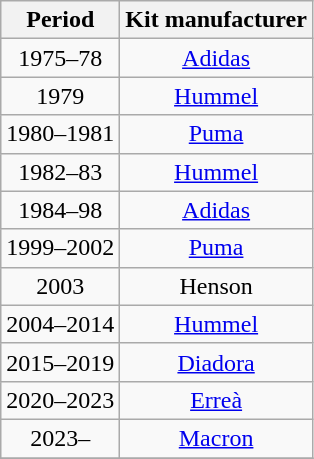<table class="wikitable" style="text-align: center">
<tr>
<th>Period</th>
<th>Kit manufacturer</th>
</tr>
<tr>
<td>1975–78</td>
<td><a href='#'>Adidas</a></td>
</tr>
<tr>
<td>1979</td>
<td><a href='#'>Hummel</a></td>
</tr>
<tr>
<td>1980–1981</td>
<td><a href='#'>Puma</a></td>
</tr>
<tr>
<td>1982–83</td>
<td><a href='#'>Hummel</a></td>
</tr>
<tr>
<td>1984–98</td>
<td><a href='#'>Adidas</a></td>
</tr>
<tr>
<td>1999–2002</td>
<td><a href='#'>Puma</a></td>
</tr>
<tr>
<td>2003</td>
<td>Henson</td>
</tr>
<tr>
<td>2004–2014</td>
<td><a href='#'>Hummel</a></td>
</tr>
<tr>
<td>2015–2019</td>
<td><a href='#'>Diadora</a></td>
</tr>
<tr>
<td>2020–2023</td>
<td><a href='#'>Erreà</a></td>
</tr>
<tr>
<td>2023–</td>
<td><a href='#'>Macron</a></td>
</tr>
<tr>
</tr>
</table>
